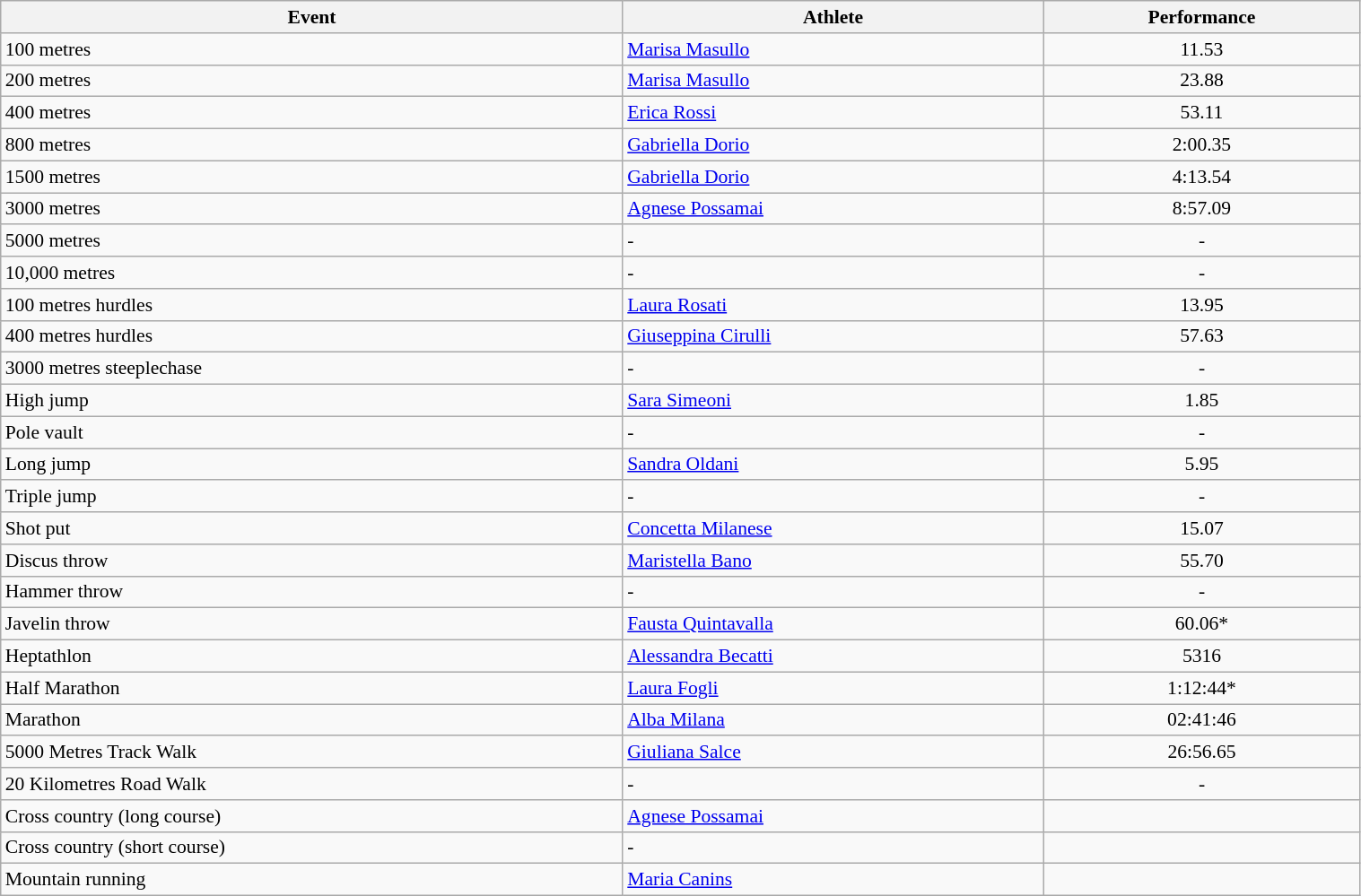<table class="wikitable" width=80% style="font-size:90%; text-align:left;">
<tr>
<th>Event</th>
<th>Athlete</th>
<th>Performance</th>
</tr>
<tr>
<td>100 metres</td>
<td><a href='#'>Marisa Masullo</a></td>
<td align=center>11.53</td>
</tr>
<tr>
<td>200 metres</td>
<td><a href='#'>Marisa Masullo</a></td>
<td align=center>23.88</td>
</tr>
<tr>
<td>400 metres</td>
<td><a href='#'>Erica Rossi</a></td>
<td align=center>53.11</td>
</tr>
<tr>
<td>800 metres</td>
<td><a href='#'>Gabriella Dorio</a></td>
<td align=center>2:00.35</td>
</tr>
<tr>
<td>1500 metres</td>
<td><a href='#'>Gabriella Dorio</a></td>
<td align=center>4:13.54</td>
</tr>
<tr>
<td>3000 metres</td>
<td><a href='#'>Agnese Possamai</a></td>
<td align=center>8:57.09</td>
</tr>
<tr>
<td>5000 metres</td>
<td>-</td>
<td align=center>-</td>
</tr>
<tr>
<td>10,000 metres</td>
<td>-</td>
<td align=center>-</td>
</tr>
<tr>
<td>100 metres hurdles</td>
<td><a href='#'>Laura Rosati</a></td>
<td align=center>13.95</td>
</tr>
<tr>
<td>400 metres hurdles</td>
<td><a href='#'>Giuseppina Cirulli</a></td>
<td align=center>57.63</td>
</tr>
<tr>
<td>3000 metres steeplechase</td>
<td>-</td>
<td align=center>-</td>
</tr>
<tr>
<td>High jump</td>
<td><a href='#'>Sara Simeoni</a></td>
<td align=center>1.85</td>
</tr>
<tr>
<td>Pole vault</td>
<td>-</td>
<td align=center>-</td>
</tr>
<tr>
<td>Long jump</td>
<td><a href='#'>Sandra Oldani</a></td>
<td align=center>5.95</td>
</tr>
<tr>
<td>Triple jump</td>
<td>-</td>
<td align=center>-</td>
</tr>
<tr>
<td>Shot put</td>
<td><a href='#'>Concetta Milanese</a></td>
<td align=center>15.07</td>
</tr>
<tr>
<td>Discus throw</td>
<td><a href='#'>Maristella Bano</a></td>
<td align=center>55.70</td>
</tr>
<tr>
<td>Hammer throw</td>
<td>-</td>
<td align=center>-</td>
</tr>
<tr>
<td>Javelin throw</td>
<td><a href='#'>Fausta Quintavalla</a></td>
<td align=center>60.06*</td>
</tr>
<tr>
<td>Heptathlon</td>
<td><a href='#'>Alessandra Becatti</a></td>
<td align=center>5316</td>
</tr>
<tr>
<td>Half Marathon</td>
<td><a href='#'>Laura Fogli</a></td>
<td align=center>1:12:44*</td>
</tr>
<tr>
<td>Marathon</td>
<td><a href='#'>Alba Milana</a></td>
<td align=center>02:41:46</td>
</tr>
<tr>
<td>5000 Metres Track Walk</td>
<td><a href='#'>Giuliana Salce</a></td>
<td align=center>26:56.65</td>
</tr>
<tr>
<td>20 Kilometres Road Walk</td>
<td>-</td>
<td align=center>-</td>
</tr>
<tr>
<td>Cross country (long course)</td>
<td><a href='#'>Agnese Possamai</a></td>
<td align=center></td>
</tr>
<tr>
<td>Cross country (short course)</td>
<td>-</td>
<td align=center></td>
</tr>
<tr>
<td>Mountain running</td>
<td><a href='#'>Maria Canins</a></td>
<td align=center></td>
</tr>
</table>
